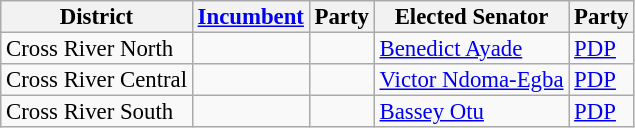<table class="sortable wikitable" style="font-size:95%;line-height:14px;">
<tr>
<th class="unsortable">District</th>
<th class="unsortable"><a href='#'>Incumbent</a></th>
<th>Party</th>
<th class="unsortable">Elected Senator</th>
<th>Party</th>
</tr>
<tr>
<td>Cross River North</td>
<td></td>
<td></td>
<td><a href='#'>Benedict Ayade</a></td>
<td><a href='#'>PDP</a></td>
</tr>
<tr>
<td>Cross River Central</td>
<td></td>
<td></td>
<td><a href='#'>Victor Ndoma-Egba</a></td>
<td><a href='#'>PDP</a></td>
</tr>
<tr>
<td>Cross River South</td>
<td></td>
<td></td>
<td><a href='#'>Bassey Otu</a></td>
<td><a href='#'>PDP</a></td>
</tr>
</table>
